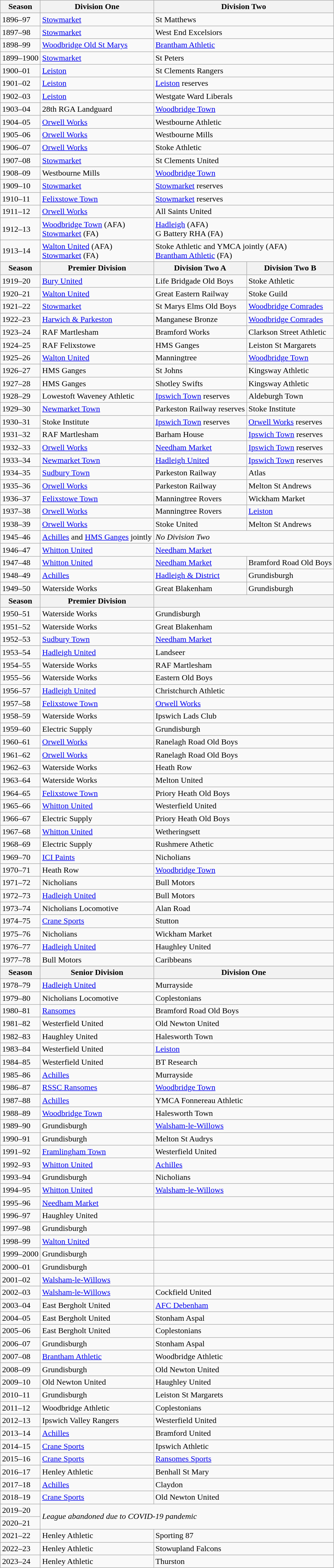<table class=wikitable>
<tr>
<th>Season</th>
<th>Division One</th>
<th colspan=2>Division Two</th>
</tr>
<tr>
<td>1896–97</td>
<td><a href='#'>Stowmarket</a></td>
<td colspan=2>St Matthews</td>
</tr>
<tr>
<td>1897–98</td>
<td><a href='#'>Stowmarket</a></td>
<td colspan=2>West End Excelsiors</td>
</tr>
<tr>
<td>1898–99</td>
<td><a href='#'>Woodbridge Old St Marys</a></td>
<td colspan=2><a href='#'>Brantham Athletic</a></td>
</tr>
<tr>
<td>1899–1900</td>
<td><a href='#'>Stowmarket</a></td>
<td colspan=2>St Peters</td>
</tr>
<tr>
<td>1900–01</td>
<td><a href='#'>Leiston</a></td>
<td colspan=2>St Clements Rangers</td>
</tr>
<tr>
<td>1901–02</td>
<td><a href='#'>Leiston</a></td>
<td colspan=2><a href='#'>Leiston</a> reserves</td>
</tr>
<tr>
<td>1902–03</td>
<td><a href='#'>Leiston</a></td>
<td colspan=2>Westgate Ward Liberals</td>
</tr>
<tr>
<td>1903–04</td>
<td>28th RGA Landguard</td>
<td colspan=2><a href='#'>Woodbridge Town</a></td>
</tr>
<tr>
<td>1904–05</td>
<td><a href='#'>Orwell Works</a></td>
<td colspan=2>Westbourne Athletic</td>
</tr>
<tr>
<td>1905–06</td>
<td><a href='#'>Orwell Works</a></td>
<td colspan=2>Westbourne Mills</td>
</tr>
<tr>
<td>1906–07</td>
<td><a href='#'>Orwell Works</a></td>
<td colspan=2>Stoke Athletic</td>
</tr>
<tr>
<td>1907–08</td>
<td><a href='#'>Stowmarket</a></td>
<td colspan=2>St Clements United</td>
</tr>
<tr>
<td>1908–09</td>
<td>Westbourne Mills</td>
<td colspan=2><a href='#'>Woodbridge Town</a></td>
</tr>
<tr>
<td>1909–10</td>
<td><a href='#'>Stowmarket</a></td>
<td colspan=2><a href='#'>Stowmarket</a> reserves</td>
</tr>
<tr>
<td>1910–11</td>
<td><a href='#'>Felixstowe Town</a></td>
<td colspan=2><a href='#'>Stowmarket</a> reserves</td>
</tr>
<tr>
<td>1911–12</td>
<td><a href='#'>Orwell Works</a></td>
<td colspan=2>All Saints United</td>
</tr>
<tr>
<td>1912–13</td>
<td><a href='#'>Woodbridge Town</a> (AFA)<br><a href='#'>Stowmarket</a> (FA)</td>
<td colspan=2><a href='#'>Hadleigh</a> (AFA)<br>G Battery RHA (FA)</td>
</tr>
<tr>
<td>1913–14</td>
<td><a href='#'>Walton United</a> (AFA)<br><a href='#'>Stowmarket</a> (FA)</td>
<td colspan=2>Stoke Athletic and YMCA jointly (AFA)<br><a href='#'>Brantham Athletic</a> (FA)</td>
</tr>
<tr>
<th>Season</th>
<th>Premier Division</th>
<th>Division Two A</th>
<th>Division Two B</th>
</tr>
<tr>
<td>1919–20</td>
<td><a href='#'>Bury United</a></td>
<td>Life Bridgade Old Boys</td>
<td>Stoke Athletic</td>
</tr>
<tr>
<td>1920–21</td>
<td><a href='#'>Walton United</a></td>
<td>Great Eastern Railway</td>
<td>Stoke Guild</td>
</tr>
<tr>
<td>1921–22</td>
<td><a href='#'>Stowmarket</a></td>
<td>St Marys Elms Old Boys</td>
<td><a href='#'>Woodbridge Comrades</a></td>
</tr>
<tr>
<td>1922–23</td>
<td><a href='#'>Harwich & Parkeston</a></td>
<td>Manganese Bronze</td>
<td><a href='#'>Woodbridge Comrades</a></td>
</tr>
<tr>
<td>1923–24</td>
<td>RAF Martlesham</td>
<td>Bramford Works</td>
<td>Clarkson Street Athletic</td>
</tr>
<tr>
<td>1924–25</td>
<td>RAF Felixstowe</td>
<td>HMS Ganges</td>
<td>Leiston St Margarets</td>
</tr>
<tr>
<td>1925–26</td>
<td><a href='#'>Walton United</a></td>
<td>Manningtree</td>
<td><a href='#'>Woodbridge Town</a></td>
</tr>
<tr>
<td>1926–27</td>
<td>HMS Ganges</td>
<td>St Johns</td>
<td>Kingsway Athletic</td>
</tr>
<tr>
<td>1927–28</td>
<td>HMS Ganges</td>
<td>Shotley Swifts</td>
<td>Kingsway Athletic</td>
</tr>
<tr>
<td>1928–29</td>
<td>Lowestoft Waveney Athletic</td>
<td><a href='#'>Ipswich Town</a> reserves</td>
<td>Aldeburgh Town</td>
</tr>
<tr>
<td>1929–30</td>
<td><a href='#'>Newmarket Town</a></td>
<td>Parkeston Railway reserves</td>
<td>Stoke Institute</td>
</tr>
<tr>
<td>1930–31</td>
<td>Stoke Institute</td>
<td><a href='#'>Ipswich Town</a> reserves</td>
<td><a href='#'>Orwell Works</a> reserves</td>
</tr>
<tr>
<td>1931–32</td>
<td>RAF Martlesham</td>
<td>Barham House</td>
<td><a href='#'>Ipswich Town</a> reserves</td>
</tr>
<tr>
<td>1932–33</td>
<td><a href='#'>Orwell Works</a></td>
<td><a href='#'>Needham Market</a></td>
<td><a href='#'>Ipswich Town</a> reserves</td>
</tr>
<tr>
<td>1933–34</td>
<td><a href='#'>Newmarket Town</a></td>
<td><a href='#'>Hadleigh United</a></td>
<td><a href='#'>Ipswich Town</a> reserves</td>
</tr>
<tr>
<td>1934–35</td>
<td><a href='#'>Sudbury Town</a></td>
<td>Parkeston Railway</td>
<td>Atlas</td>
</tr>
<tr>
<td>1935–36</td>
<td><a href='#'>Orwell Works</a></td>
<td>Parkeston Railway</td>
<td>Melton St Andrews</td>
</tr>
<tr>
<td>1936–37</td>
<td><a href='#'>Felixstowe Town</a></td>
<td>Manningtree Rovers</td>
<td>Wickham Market</td>
</tr>
<tr>
<td>1937–38</td>
<td><a href='#'>Orwell Works</a></td>
<td>Manningtree Rovers</td>
<td><a href='#'>Leiston</a></td>
</tr>
<tr>
<td>1938–39</td>
<td><a href='#'>Orwell Works</a></td>
<td>Stoke United</td>
<td>Melton St Andrews</td>
</tr>
<tr>
<td>1945–46</td>
<td><a href='#'>Achilles</a> and <a href='#'>HMS Ganges</a> jointly</td>
<td colspan=2><em>No Division Two</em></td>
</tr>
<tr>
<td>1946–47</td>
<td><a href='#'>Whitton United</a></td>
<td colspan=2><a href='#'>Needham Market</a></td>
</tr>
<tr>
<td>1947–48</td>
<td><a href='#'>Whitton United</a></td>
<td><a href='#'>Needham Market</a></td>
<td>Bramford Road Old Boys</td>
</tr>
<tr>
<td>1948–49</td>
<td><a href='#'>Achilles</a></td>
<td><a href='#'>Hadleigh & District</a></td>
<td>Grundisburgh</td>
</tr>
<tr>
<td>1949–50</td>
<td>Waterside Works</td>
<td>Great Blakenham</td>
<td>Grundisburgh</td>
</tr>
<tr>
<th>Season</th>
<th>Premier Division</th>
<th colspan=2></th>
</tr>
<tr>
<td>1950–51</td>
<td>Waterside Works</td>
<td colspan=2>Grundisburgh</td>
</tr>
<tr>
<td>1951–52</td>
<td>Waterside Works</td>
<td colspan=2>Great Blakenham</td>
</tr>
<tr>
<td>1952–53</td>
<td><a href='#'>Sudbury Town</a></td>
<td colspan=2><a href='#'>Needham Market</a></td>
</tr>
<tr>
<td>1953–54</td>
<td><a href='#'>Hadleigh United</a></td>
<td colspan=2>Landseer</td>
</tr>
<tr>
<td>1954–55</td>
<td>Waterside Works</td>
<td colspan=2>RAF Martlesham</td>
</tr>
<tr>
<td>1955–56</td>
<td>Waterside Works</td>
<td colspan=2>Eastern Old Boys</td>
</tr>
<tr>
<td>1956–57</td>
<td><a href='#'>Hadleigh United</a></td>
<td colspan=2>Christchurch Athletic</td>
</tr>
<tr>
<td>1957–58</td>
<td><a href='#'>Felixstowe Town</a></td>
<td colspan=2><a href='#'>Orwell Works</a></td>
</tr>
<tr>
<td>1958–59</td>
<td>Waterside Works</td>
<td colspan=2>Ipswich Lads Club</td>
</tr>
<tr>
<td>1959–60</td>
<td>Electric Supply</td>
<td colspan=2>Grundisburgh</td>
</tr>
<tr>
<td>1960–61</td>
<td><a href='#'>Orwell Works</a></td>
<td colspan=2>Ranelagh Road Old Boys</td>
</tr>
<tr>
<td>1961–62</td>
<td><a href='#'>Orwell Works</a></td>
<td colspan=2>Ranelagh Road Old Boys</td>
</tr>
<tr>
<td>1962–63</td>
<td>Waterside Works</td>
<td colspan=2>Heath Row</td>
</tr>
<tr>
<td>1963–64</td>
<td>Waterside Works</td>
<td colspan=2>Melton United</td>
</tr>
<tr>
<td>1964–65</td>
<td><a href='#'>Felixstowe Town</a></td>
<td colspan=2>Priory Heath Old Boys</td>
</tr>
<tr>
<td>1965–66</td>
<td><a href='#'>Whitton United</a></td>
<td colspan=2>Westerfield United</td>
</tr>
<tr>
<td>1966–67</td>
<td>Electric Supply</td>
<td colspan=2>Priory Heath Old Boys</td>
</tr>
<tr>
<td>1967–68</td>
<td><a href='#'>Whitton United</a></td>
<td colspan=2>Wetheringsett</td>
</tr>
<tr>
<td>1968–69</td>
<td>Electric Supply</td>
<td colspan=2>Rushmere Athetic</td>
</tr>
<tr>
<td>1969–70</td>
<td><a href='#'>ICI Paints</a></td>
<td colspan=2>Nicholians</td>
</tr>
<tr>
<td>1970–71</td>
<td>Heath Row</td>
<td colspan=2><a href='#'>Woodbridge Town</a></td>
</tr>
<tr>
<td>1971–72</td>
<td>Nicholians</td>
<td colspan=2>Bull Motors</td>
</tr>
<tr>
<td>1972–73</td>
<td><a href='#'>Hadleigh United</a></td>
<td colspan=2>Bull Motors</td>
</tr>
<tr>
<td>1973–74</td>
<td>Nicholians Locomotive</td>
<td colspan=2>Alan Road</td>
</tr>
<tr>
<td>1974–75</td>
<td><a href='#'>Crane Sports</a></td>
<td colspan=2>Stutton</td>
</tr>
<tr>
<td>1975–76</td>
<td>Nicholians</td>
<td colspan=2>Wickham Market</td>
</tr>
<tr>
<td>1976–77</td>
<td><a href='#'>Hadleigh United</a></td>
<td colspan=2>Haughley United</td>
</tr>
<tr>
<td>1977–78</td>
<td>Bull Motors</td>
<td colspan=2>Caribbeans</td>
</tr>
<tr>
<th>Season</th>
<th>Senior Division</th>
<th colspan=2>Division One</th>
</tr>
<tr>
<td>1978–79</td>
<td><a href='#'>Hadleigh United</a></td>
<td colspan=2>Murrayside</td>
</tr>
<tr>
<td>1979–80</td>
<td>Nicholians Locomotive</td>
<td colspan=2>Coplestonians</td>
</tr>
<tr>
<td>1980–81</td>
<td><a href='#'>Ransomes</a></td>
<td colspan=2>Bramford Road Old Boys</td>
</tr>
<tr>
<td>1981–82</td>
<td>Westerfield United</td>
<td colspan=2>Old Newton United</td>
</tr>
<tr>
<td>1982–83</td>
<td>Haughley United</td>
<td colspan=2>Halesworth Town</td>
</tr>
<tr>
<td>1983–84</td>
<td>Westerfield United</td>
<td colspan=2><a href='#'>Leiston</a></td>
</tr>
<tr>
<td>1984–85</td>
<td>Westerfield United</td>
<td colspan=2>BT Research</td>
</tr>
<tr>
<td>1985–86</td>
<td><a href='#'>Achilles</a></td>
<td colspan=2>Murrayside</td>
</tr>
<tr>
<td>1986–87</td>
<td><a href='#'>RSSC Ransomes</a></td>
<td colspan=2><a href='#'>Woodbridge Town</a></td>
</tr>
<tr>
<td>1987–88</td>
<td><a href='#'>Achilles</a></td>
<td colspan=2>YMCA Fonnereau Athletic</td>
</tr>
<tr>
<td>1988–89</td>
<td><a href='#'>Woodbridge Town</a></td>
<td colspan=2>Halesworth Town</td>
</tr>
<tr>
<td>1989–90</td>
<td>Grundisburgh</td>
<td colspan=2><a href='#'>Walsham-le-Willows</a></td>
</tr>
<tr>
<td>1990–91</td>
<td>Grundisburgh</td>
<td colspan=2>Melton St Audrys</td>
</tr>
<tr>
<td>1991–92</td>
<td><a href='#'>Framlingham Town</a></td>
<td colspan=2>Westerfield United</td>
</tr>
<tr>
<td>1992–93</td>
<td><a href='#'>Whitton United</a></td>
<td colspan=2><a href='#'>Achilles</a></td>
</tr>
<tr>
<td>1993–94</td>
<td>Grundisburgh</td>
<td colspan=2>Nicholians</td>
</tr>
<tr>
<td>1994–95</td>
<td><a href='#'>Whitton United</a></td>
<td colspan=2><a href='#'>Walsham-le-Willows</a></td>
</tr>
<tr>
<td>1995–96</td>
<td><a href='#'>Needham Market</a></td>
<td colspan=2></td>
</tr>
<tr>
<td>1996–97</td>
<td>Haughley United</td>
<td colspan=2></td>
</tr>
<tr>
<td>1997–98</td>
<td>Grundisburgh</td>
<td colspan=2></td>
</tr>
<tr>
<td>1998–99</td>
<td><a href='#'>Walton United</a></td>
<td colspan=2></td>
</tr>
<tr>
<td>1999–2000</td>
<td>Grundisburgh</td>
<td colspan=2></td>
</tr>
<tr>
<td>2000–01</td>
<td>Grundisburgh</td>
<td colspan=2></td>
</tr>
<tr>
<td>2001–02</td>
<td><a href='#'>Walsham-le-Willows</a></td>
<td colspan=2></td>
</tr>
<tr>
<td>2002–03</td>
<td><a href='#'>Walsham-le-Willows</a></td>
<td colspan=2>Cockfield United</td>
</tr>
<tr>
<td>2003–04</td>
<td>East Bergholt United</td>
<td colspan=2><a href='#'>AFC Debenham</a></td>
</tr>
<tr>
<td>2004–05</td>
<td>East Bergholt United</td>
<td colspan=2>Stonham Aspal</td>
</tr>
<tr>
<td>2005–06</td>
<td>East Bergholt United</td>
<td colspan=2>Coplestonians</td>
</tr>
<tr>
<td>2006–07</td>
<td>Grundisburgh</td>
<td colspan=2>Stonham Aspal</td>
</tr>
<tr>
<td>2007–08</td>
<td><a href='#'>Brantham Athletic</a></td>
<td colspan=2>Woodbridge Athletic</td>
</tr>
<tr>
<td>2008–09</td>
<td>Grundisburgh</td>
<td colspan=2>Old Newton United</td>
</tr>
<tr>
<td>2009–10</td>
<td>Old Newton United</td>
<td colspan=2>Haughley United</td>
</tr>
<tr>
<td>2010–11</td>
<td>Grundisburgh</td>
<td colspan=2>Leiston St Margarets</td>
</tr>
<tr>
<td>2011–12</td>
<td>Woodbridge Athletic</td>
<td colspan=2>Coplestonians</td>
</tr>
<tr>
<td>2012–13</td>
<td>Ipswich Valley Rangers</td>
<td colspan=2>Westerfield United</td>
</tr>
<tr>
<td>2013–14</td>
<td><a href='#'>Achilles</a></td>
<td colspan=2>Bramford United</td>
</tr>
<tr>
<td>2014–15</td>
<td><a href='#'>Crane Sports</a></td>
<td colspan=2>Ipswich Athletic</td>
</tr>
<tr>
<td>2015–16</td>
<td><a href='#'>Crane Sports</a></td>
<td colspan=2><a href='#'>Ransomes Sports</a></td>
</tr>
<tr>
<td>2016–17</td>
<td>Henley Athletic</td>
<td colspan=2>Benhall St Mary</td>
</tr>
<tr>
<td>2017–18</td>
<td><a href='#'>Achilles</a></td>
<td colspan=2>Claydon</td>
</tr>
<tr>
<td>2018–19</td>
<td><a href='#'>Crane Sports</a></td>
<td colspan=2>Old Newton United</td>
</tr>
<tr>
<td>2019–20</td>
<td colspan=3 rowspan=2><em>League abandoned due to COVID-19 pandemic</em></td>
</tr>
<tr>
<td>2020–21</td>
</tr>
<tr>
<td>2021–22</td>
<td>Henley Athletic</td>
<td colspan=2>Sporting 87</td>
</tr>
<tr>
<td>2022–23</td>
<td>Henley Athletic</td>
<td colspan=2>Stowupland Falcons</td>
</tr>
<tr>
<td>2023–24</td>
<td>Henley Athletic</td>
<td colspan=2>Thurston</td>
</tr>
</table>
